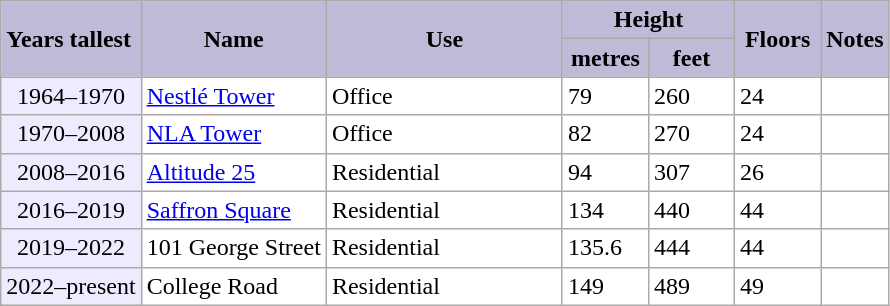<table class="wikitable" border="0" style="border: 1px solid #999; background-color:white">
<tr bgcolor=#BDBBD7>
<td rowspan=2><span><strong>Years tallest</strong></span></td>
<td rowspan=2 align="center"><span><strong>Name</strong></span></td>
<td rowspan=2 align="center" width="150"><span><strong>Use</strong></span></td>
<td colspan=2 align="center"><span><strong>Height</strong></span></td>
<td style="width:50px" rowspan=2 align="center"><span><strong>Floors</strong></span></td>
<td rowspan=2 align="center"><span><strong>Notes</strong></span></td>
</tr>
<tr bgcolor=#BDBBD7>
<td style="width:50px" align="center"><span><strong>metres</strong></span></td>
<td style="width:50px" align="center"><span><strong>feet</strong></span></td>
</tr>
<tr>
<td align="center" bgcolor="#EDECFF">1964–1970</td>
<td><a href='#'>Nestlé Tower</a></td>
<td>Office</td>
<td>79</td>
<td>260</td>
<td>24</td>
<td></td>
</tr>
<tr>
<td align="center" bgcolor="#EDECFF">1970–2008</td>
<td><a href='#'>NLA Tower</a></td>
<td>Office</td>
<td>82</td>
<td>270</td>
<td>24</td>
<td></td>
</tr>
<tr>
<td align="center" bgcolor="#EDECFF">2008–2016</td>
<td><a href='#'>Altitude 25</a></td>
<td>Residential</td>
<td>94</td>
<td>307</td>
<td>26</td>
<td></td>
</tr>
<tr>
<td align="center" bgcolor="#EDECFF">2016–2019</td>
<td><a href='#'>Saffron Square</a></td>
<td>Residential</td>
<td>134</td>
<td>440</td>
<td>44</td>
<td></td>
</tr>
<tr>
<td align="center" bgcolor="#EDECFF">2019–2022</td>
<td>101 George Street</td>
<td>Residential</td>
<td>135.6</td>
<td>444</td>
<td>44</td>
<td></td>
</tr>
<tr>
<td align="center" bgcolor="#EDECFF">2022–present</td>
<td>College Road</td>
<td>Residential</td>
<td>149</td>
<td>489</td>
<td>49</td>
<td></td>
</tr>
</table>
